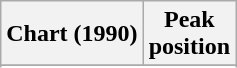<table class="wikitable sortable">
<tr>
<th align="left">Chart (1990)</th>
<th align="center">Peak<br>position</th>
</tr>
<tr>
</tr>
<tr>
</tr>
</table>
